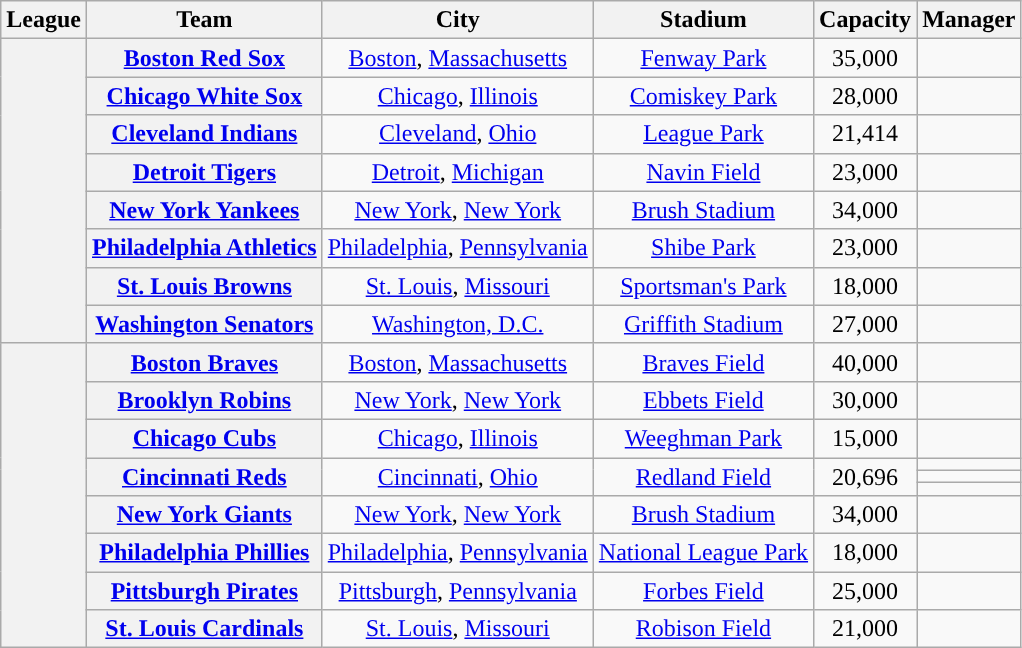<table class="wikitable sortable plainrowheaders" style="text-align:center;">
<tr>
<th scope="col">League</th>
<th scope="col">Team</th>
<th scope="col">City</th>
<th scope="col">Stadium</th>
<th scope="col">Capacity</th>
<th scope="col">Manager</th>
</tr>
<tr>
<th rowspan="8"></th>
<th scope="row"><a href='#'>Boston Red Sox</a></th>
<td><a href='#'>Boston</a>, <a href='#'>Massachusetts</a></td>
<td><a href='#'>Fenway Park</a></td>
<td>35,000</td>
<td></td>
</tr>
<tr>
<th scope="row"><a href='#'>Chicago White Sox</a></th>
<td><a href='#'>Chicago</a>, <a href='#'>Illinois</a></td>
<td><a href='#'>Comiskey Park</a></td>
<td>28,000</td>
<td></td>
</tr>
<tr>
<th scope="row"><a href='#'>Cleveland Indians</a></th>
<td><a href='#'>Cleveland</a>, <a href='#'>Ohio</a></td>
<td><a href='#'>League Park</a></td>
<td>21,414</td>
<td></td>
</tr>
<tr>
<th scope="row"><a href='#'>Detroit Tigers</a></th>
<td><a href='#'>Detroit</a>, <a href='#'>Michigan</a></td>
<td><a href='#'>Navin Field</a></td>
<td>23,000</td>
<td></td>
</tr>
<tr>
<th scope="row"><a href='#'>New York Yankees</a></th>
<td><a href='#'>New York</a>, <a href='#'>New York</a></td>
<td><a href='#'>Brush Stadium</a></td>
<td>34,000</td>
<td></td>
</tr>
<tr>
<th scope="row"><a href='#'>Philadelphia Athletics</a></th>
<td><a href='#'>Philadelphia</a>, <a href='#'>Pennsylvania</a></td>
<td><a href='#'>Shibe Park</a></td>
<td>23,000</td>
<td></td>
</tr>
<tr>
<th scope="row"><a href='#'>St. Louis Browns</a></th>
<td><a href='#'>St. Louis</a>, <a href='#'>Missouri</a></td>
<td><a href='#'>Sportsman's Park</a></td>
<td>18,000</td>
<td></td>
</tr>
<tr>
<th scope="row"><a href='#'>Washington Senators</a></th>
<td><a href='#'>Washington, D.C.</a></td>
<td><a href='#'>Griffith Stadium</a></td>
<td>27,000</td>
<td></td>
</tr>
<tr>
<th rowspan="10"></th>
<th scope="row"><a href='#'>Boston Braves</a></th>
<td><a href='#'>Boston</a>, <a href='#'>Massachusetts</a></td>
<td><a href='#'>Braves Field</a></td>
<td>40,000</td>
<td></td>
</tr>
<tr>
<th scope="row"><a href='#'>Brooklyn Robins</a></th>
<td><a href='#'>New York</a>, <a href='#'>New York</a></td>
<td><a href='#'>Ebbets Field</a></td>
<td>30,000</td>
<td></td>
</tr>
<tr>
<th scope="row"><a href='#'>Chicago Cubs</a></th>
<td><a href='#'>Chicago</a>, <a href='#'>Illinois</a></td>
<td><a href='#'>Weeghman Park</a></td>
<td>15,000</td>
<td></td>
</tr>
<tr>
<th rowspan="3" scope="row"><a href='#'>Cincinnati Reds</a></th>
<td rowspan="3"><a href='#'>Cincinnati</a>, <a href='#'>Ohio</a></td>
<td rowspan="3"><a href='#'>Redland Field</a></td>
<td rowspan="3">20,696</td>
<td></td>
</tr>
<tr>
<td></td>
</tr>
<tr>
<td></td>
</tr>
<tr>
<th scope="row"><a href='#'>New York Giants</a></th>
<td><a href='#'>New York</a>, <a href='#'>New York</a></td>
<td><a href='#'>Brush Stadium</a></td>
<td>34,000</td>
<td></td>
</tr>
<tr>
<th scope="row"><a href='#'>Philadelphia Phillies</a></th>
<td><a href='#'>Philadelphia</a>, <a href='#'>Pennsylvania</a></td>
<td><a href='#'>National League Park</a></td>
<td>18,000</td>
<td></td>
</tr>
<tr>
<th scope="row"><a href='#'>Pittsburgh Pirates</a></th>
<td><a href='#'>Pittsburgh</a>, <a href='#'>Pennsylvania</a></td>
<td><a href='#'>Forbes Field</a></td>
<td>25,000</td>
<td></td>
</tr>
<tr>
<th scope="row"><a href='#'>St. Louis Cardinals</a></th>
<td><a href='#'>St. Louis</a>, <a href='#'>Missouri</a></td>
<td><a href='#'>Robison Field</a></td>
<td>21,000</td>
<td></td>
</tr>
</table>
